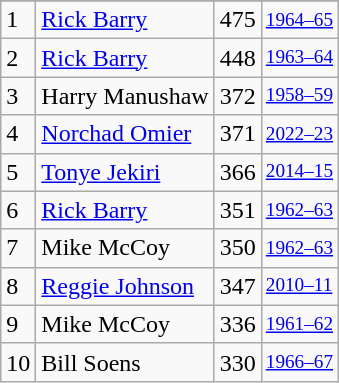<table class="wikitable">
<tr>
</tr>
<tr>
<td>1</td>
<td><a href='#'>Rick Barry</a></td>
<td>475</td>
<td style="font-size:80%;"><a href='#'>1964–65</a></td>
</tr>
<tr>
<td>2</td>
<td><a href='#'>Rick Barry</a></td>
<td>448</td>
<td style="font-size:80%;"><a href='#'>1963–64</a></td>
</tr>
<tr>
<td>3</td>
<td>Harry Manushaw</td>
<td>372</td>
<td style="font-size:80%;"><a href='#'>1958–59</a></td>
</tr>
<tr>
<td>4</td>
<td><a href='#'>Norchad Omier</a></td>
<td>371</td>
<td style="font-size:80%;"><a href='#'>2022–23</a></td>
</tr>
<tr>
<td>5</td>
<td><a href='#'>Tonye Jekiri</a></td>
<td>366</td>
<td style="font-size:80%;"><a href='#'>2014–15</a></td>
</tr>
<tr>
<td>6</td>
<td><a href='#'>Rick Barry</a></td>
<td>351</td>
<td style="font-size:80%;"><a href='#'>1962–63</a></td>
</tr>
<tr>
<td>7</td>
<td>Mike McCoy</td>
<td>350</td>
<td style="font-size:80%;"><a href='#'>1962–63</a></td>
</tr>
<tr>
<td>8</td>
<td><a href='#'>Reggie Johnson</a></td>
<td>347</td>
<td style="font-size:80%;"><a href='#'>2010–11</a></td>
</tr>
<tr>
<td>9</td>
<td>Mike McCoy</td>
<td>336</td>
<td style="font-size:80%;"><a href='#'>1961–62</a></td>
</tr>
<tr>
<td>10</td>
<td>Bill Soens</td>
<td>330</td>
<td style="font-size:80%;"><a href='#'>1966–67</a></td>
</tr>
</table>
